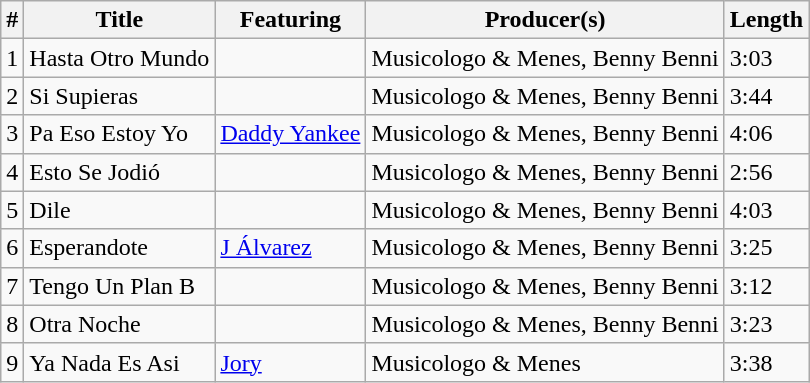<table class="wikitable">
<tr>
<th align="center">#</th>
<th align="center">Title</th>
<th align="center">Featuring</th>
<th align="center">Producer(s)</th>
<th align="center">Length</th>
</tr>
<tr>
<td>1</td>
<td>Hasta Otro Mundo</td>
<td></td>
<td>Musicologo & Menes, Benny Benni</td>
<td>3:03</td>
</tr>
<tr>
<td>2</td>
<td>Si Supieras</td>
<td></td>
<td>Musicologo & Menes, Benny Benni</td>
<td>3:44</td>
</tr>
<tr>
<td>3</td>
<td>Pa Eso Estoy Yo</td>
<td><a href='#'>Daddy Yankee</a></td>
<td>Musicologo & Menes, Benny Benni</td>
<td>4:06</td>
</tr>
<tr>
<td>4</td>
<td>Esto Se Jodió</td>
<td></td>
<td>Musicologo & Menes, Benny Benni</td>
<td>2:56</td>
</tr>
<tr>
<td>5</td>
<td>Dile</td>
<td></td>
<td>Musicologo & Menes, Benny Benni</td>
<td>4:03</td>
</tr>
<tr>
<td>6</td>
<td>Esperandote</td>
<td><a href='#'>J Álvarez</a></td>
<td>Musicologo & Menes, Benny Benni</td>
<td>3:25</td>
</tr>
<tr>
<td>7</td>
<td>Tengo Un Plan B</td>
<td></td>
<td>Musicologo & Menes, Benny Benni</td>
<td>3:12</td>
</tr>
<tr>
<td>8</td>
<td>Otra Noche</td>
<td></td>
<td>Musicologo & Menes, Benny Benni</td>
<td>3:23</td>
</tr>
<tr>
<td>9</td>
<td>Ya Nada Es Asi</td>
<td><a href='#'>Jory</a></td>
<td>Musicologo & Menes</td>
<td>3:38</td>
</tr>
</table>
